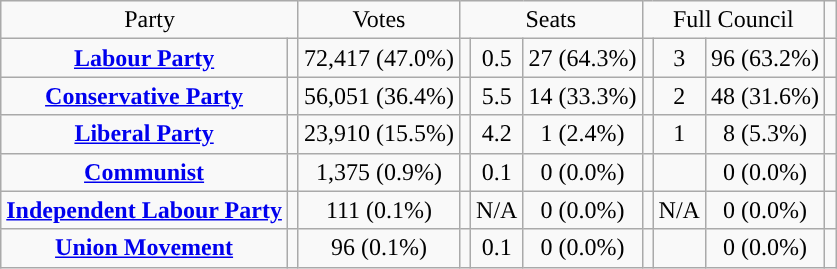<table class=wikitable style="text-align:center;">
<tr>
<td colspan=2>Party</td>
<td colspa1475n=3>Votes</td>
<td colspan=3>Seats</td>
<td colspan=3>Full Council</td>
</tr>
<tr>
<td><strong><a href='#'>Labour Party</a></strong></td>
<td style="background:"></td>
<td>72,417 (47.0%)</td>
<td></td>
<td> 0.5</td>
<td>27 (64.3%)</td>
<td></td>
<td> 3</td>
<td>96 (63.2%)</td>
<td></td>
</tr>
<tr>
<td><strong><a href='#'>Conservative Party</a></strong></td>
<td style="background:"></td>
<td>56,051 (36.4%)</td>
<td></td>
<td> 5.5</td>
<td>14 (33.3%)</td>
<td></td>
<td> 2</td>
<td>48 (31.6%)</td>
<td></td>
</tr>
<tr>
<td><strong><a href='#'>Liberal Party</a></strong></td>
<td style="background:"></td>
<td>23,910 (15.5%)</td>
<td></td>
<td> 4.2</td>
<td>1 (2.4%)</td>
<td></td>
<td> 1</td>
<td>8 (5.3%)</td>
<td></td>
</tr>
<tr>
<td><strong><a href='#'>Communist</a></strong></td>
<td style="background:"></td>
<td>1,375 (0.9%)</td>
<td></td>
<td> 0.1</td>
<td>0 (0.0%)</td>
<td></td>
<td></td>
<td>0 (0.0%)</td>
<td></td>
</tr>
<tr>
<td><strong><a href='#'>Independent Labour Party</a></strong></td>
<td style="background:"></td>
<td>111 (0.1%)</td>
<td></td>
<td>N/A</td>
<td>0 (0.0%)</td>
<td></td>
<td>N/A</td>
<td>0 (0.0%)</td>
<td></td>
</tr>
<tr>
<td><strong><a href='#'>Union Movement</a></strong></td>
<td style="background:"></td>
<td>96 (0.1%)</td>
<td></td>
<td> 0.1</td>
<td>0 (0.0%)</td>
<td></td>
<td></td>
<td>0 (0.0%)</td>
<td></td>
</tr>
</table>
